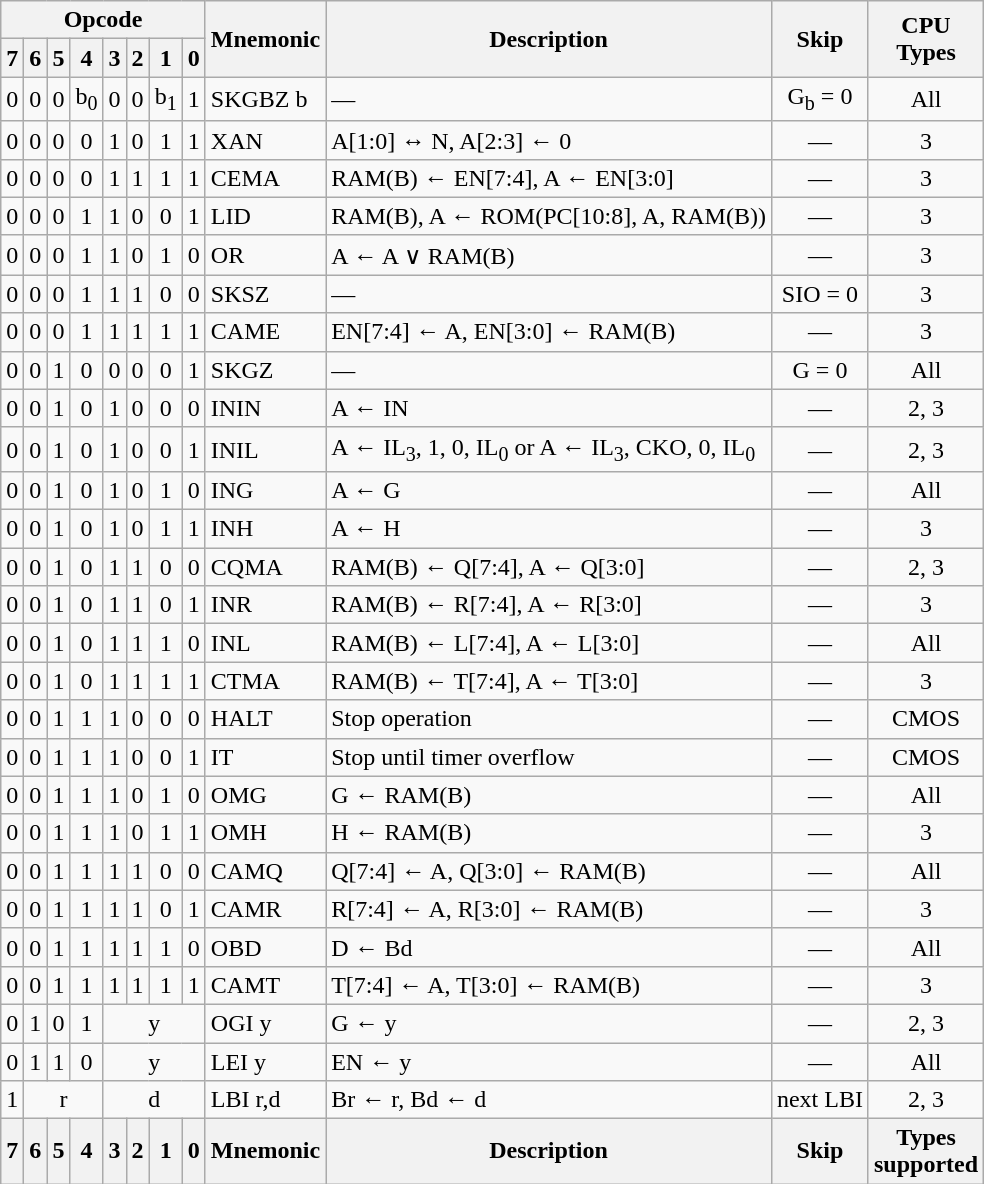<table class="wikitable mw-collapsible" style="text-align:center">
<tr>
<th colspan=8>Opcode</th>
<th rowspan=2>Mnemonic</th>
<th rowspan="2">Description</th>
<th rowspan="2">Skip</th>
<th rowspan="2">CPU<br>Types</th>
</tr>
<tr>
<th>7</th>
<th>6</th>
<th>5</th>
<th>4</th>
<th>3</th>
<th>2</th>
<th>1</th>
<th>0</th>
</tr>
<tr>
<td>0</td>
<td>0</td>
<td>0</td>
<td>b<sub>0</sub></td>
<td>0</td>
<td>0</td>
<td>b<sub>1</sub></td>
<td>1</td>
<td align="left">SKGBZ b</td>
<td align="left">—</td>
<td>G<sub>b</sub> = 0</td>
<td>All</td>
</tr>
<tr>
<td>0</td>
<td>0</td>
<td>0</td>
<td>0</td>
<td>1</td>
<td>0</td>
<td>1</td>
<td>1</td>
<td align="left">XAN</td>
<td align="left">A[1:0] ↔ N, A[2:3] ← 0</td>
<td>—</td>
<td>3</td>
</tr>
<tr>
<td>0</td>
<td>0</td>
<td>0</td>
<td>0</td>
<td>1</td>
<td>1</td>
<td>1</td>
<td>1</td>
<td align="left">CEMA</td>
<td align="left">RAM(B) ← EN[7:4], A ← EN[3:0]</td>
<td>—</td>
<td>3</td>
</tr>
<tr>
<td>0</td>
<td>0</td>
<td>0</td>
<td>1</td>
<td>1</td>
<td>0</td>
<td>0</td>
<td>1</td>
<td align="left">LID</td>
<td align="left">RAM(B), A ← ROM(PC[10:8], A, RAM(B))</td>
<td>—</td>
<td>3</td>
</tr>
<tr>
<td>0</td>
<td>0</td>
<td>0</td>
<td>1</td>
<td>1</td>
<td>0</td>
<td>1</td>
<td>0</td>
<td align="left">OR</td>
<td align="left">A ← A ∨ RAM(B)</td>
<td>—</td>
<td>3</td>
</tr>
<tr>
<td>0</td>
<td>0</td>
<td>0</td>
<td>1</td>
<td>1</td>
<td>1</td>
<td>0</td>
<td>0</td>
<td align="left">SKSZ</td>
<td align="left">—</td>
<td>SIO = 0</td>
<td>3</td>
</tr>
<tr>
<td>0</td>
<td>0</td>
<td>0</td>
<td>1</td>
<td>1</td>
<td>1</td>
<td>1</td>
<td>1</td>
<td align="left">CAME</td>
<td align="left">EN[7:4] ← A, EN[3:0] ← RAM(B)</td>
<td>—</td>
<td>3</td>
</tr>
<tr>
<td>0</td>
<td>0</td>
<td>1</td>
<td>0</td>
<td>0</td>
<td>0</td>
<td>0</td>
<td>1</td>
<td align="left">SKGZ</td>
<td align="left">—</td>
<td>G = 0</td>
<td>All</td>
</tr>
<tr>
<td>0</td>
<td>0</td>
<td>1</td>
<td>0</td>
<td>1</td>
<td>0</td>
<td>0</td>
<td>0</td>
<td align="left">ININ</td>
<td align="left">A ← IN</td>
<td>—</td>
<td>2, 3</td>
</tr>
<tr>
<td>0</td>
<td>0</td>
<td>1</td>
<td>0</td>
<td>1</td>
<td>0</td>
<td>0</td>
<td>1</td>
<td align="left">INIL</td>
<td align="left">A ← IL<sub>3</sub>, 1, 0, IL<sub>0</sub> or A ← IL<sub>3</sub>, CKO, 0, IL<sub>0</sub></td>
<td>—</td>
<td>2, 3</td>
</tr>
<tr>
<td>0</td>
<td>0</td>
<td>1</td>
<td>0</td>
<td>1</td>
<td>0</td>
<td>1</td>
<td>0</td>
<td align="left">ING</td>
<td align="left">A ← G</td>
<td>—</td>
<td>All</td>
</tr>
<tr>
<td>0</td>
<td>0</td>
<td>1</td>
<td>0</td>
<td>1</td>
<td>0</td>
<td>1</td>
<td>1</td>
<td align="left">INH</td>
<td align="left">A ← H</td>
<td>—</td>
<td>3</td>
</tr>
<tr>
<td>0</td>
<td>0</td>
<td>1</td>
<td>0</td>
<td>1</td>
<td>1</td>
<td>0</td>
<td>0</td>
<td align="left">CQMA</td>
<td align="left">RAM(B) ← Q[7:4], A ← Q[3:0]</td>
<td>—</td>
<td>2, 3</td>
</tr>
<tr>
<td>0</td>
<td>0</td>
<td>1</td>
<td>0</td>
<td>1</td>
<td>1</td>
<td>0</td>
<td>1</td>
<td align="left">INR</td>
<td align="left">RAM(B) ← R[7:4], A ← R[3:0]</td>
<td>—</td>
<td>3</td>
</tr>
<tr>
<td>0</td>
<td>0</td>
<td>1</td>
<td>0</td>
<td>1</td>
<td>1</td>
<td>1</td>
<td>0</td>
<td align="left">INL</td>
<td align="left">RAM(B) ← L[7:4], A ← L[3:0]</td>
<td>—</td>
<td>All</td>
</tr>
<tr>
<td>0</td>
<td>0</td>
<td>1</td>
<td>0</td>
<td>1</td>
<td>1</td>
<td>1</td>
<td>1</td>
<td align="left">CTMA</td>
<td align="left">RAM(B) ← T[7:4], A ← T[3:0]</td>
<td>—</td>
<td>3</td>
</tr>
<tr>
<td>0</td>
<td>0</td>
<td>1</td>
<td>1</td>
<td>1</td>
<td>0</td>
<td>0</td>
<td>0</td>
<td align="left">HALT</td>
<td align="left">Stop operation</td>
<td>—</td>
<td>CMOS</td>
</tr>
<tr>
<td>0</td>
<td>0</td>
<td>1</td>
<td>1</td>
<td>1</td>
<td>0</td>
<td>0</td>
<td>1</td>
<td align="left">IT</td>
<td align="left">Stop until timer overflow</td>
<td>—</td>
<td>CMOS</td>
</tr>
<tr>
<td>0</td>
<td>0</td>
<td>1</td>
<td>1</td>
<td>1</td>
<td>0</td>
<td>1</td>
<td>0</td>
<td align="left">OMG</td>
<td align="left">G ← RAM(B)</td>
<td>—</td>
<td>All</td>
</tr>
<tr>
<td>0</td>
<td>0</td>
<td>1</td>
<td>1</td>
<td>1</td>
<td>0</td>
<td>1</td>
<td>1</td>
<td align="left">OMH</td>
<td align="left">H ← RAM(B)</td>
<td>—</td>
<td>3</td>
</tr>
<tr>
<td>0</td>
<td>0</td>
<td>1</td>
<td>1</td>
<td>1</td>
<td>1</td>
<td>0</td>
<td>0</td>
<td align="left">CAMQ</td>
<td align="left">Q[7:4] ← A, Q[3:0] ← RAM(B)</td>
<td>—</td>
<td>All</td>
</tr>
<tr>
<td>0</td>
<td>0</td>
<td>1</td>
<td>1</td>
<td>1</td>
<td>1</td>
<td>0</td>
<td>1</td>
<td align="left">CAMR</td>
<td align="left">R[7:4] ← A, R[3:0] ← RAM(B)</td>
<td>—</td>
<td>3</td>
</tr>
<tr>
<td>0</td>
<td>0</td>
<td>1</td>
<td>1</td>
<td>1</td>
<td>1</td>
<td>1</td>
<td>0</td>
<td align="left">OBD</td>
<td align="left">D ← Bd</td>
<td>—</td>
<td>All</td>
</tr>
<tr>
<td>0</td>
<td>0</td>
<td>1</td>
<td>1</td>
<td>1</td>
<td>1</td>
<td>1</td>
<td>1</td>
<td align="left">CAMT</td>
<td align="left">T[7:4] ← A, T[3:0] ← RAM(B)</td>
<td>—</td>
<td>3</td>
</tr>
<tr>
<td>0</td>
<td>1</td>
<td>0</td>
<td>1</td>
<td colspan="4">y</td>
<td align="left">OGI y</td>
<td align="left">G ← y</td>
<td>—</td>
<td>2, 3</td>
</tr>
<tr>
<td>0</td>
<td>1</td>
<td>1</td>
<td>0</td>
<td colspan="4">y</td>
<td align="left">LEI y</td>
<td align="left">EN ← y</td>
<td>—</td>
<td>All</td>
</tr>
<tr>
<td>1</td>
<td colspan="3">r</td>
<td colspan="4">d</td>
<td align="left">LBI r,d</td>
<td align="left">Br ← r, Bd ← d</td>
<td>next LBI</td>
<td>2, 3</td>
</tr>
<tr>
<th>7</th>
<th>6</th>
<th>5</th>
<th>4</th>
<th>3</th>
<th>2</th>
<th>1</th>
<th>0</th>
<th>Mnemonic</th>
<th>Description</th>
<th>Skip</th>
<th>Types<br>supported</th>
</tr>
</table>
